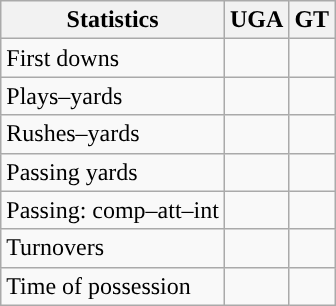<table class="wikitable" style="float:left">
<tr>
<th>Statistics</th>
<th>UGA</th>
<th>GT</th>
</tr>
<tr>
<td>First downs</td>
<td></td>
<td></td>
</tr>
<tr>
<td>Plays–yards</td>
<td></td>
<td></td>
</tr>
<tr>
<td>Rushes–yards</td>
<td></td>
<td></td>
</tr>
<tr>
<td>Passing yards</td>
<td></td>
<td></td>
</tr>
<tr>
<td>Passing: comp–att–int</td>
<td></td>
<td></td>
</tr>
<tr>
<td>Turnovers</td>
<td></td>
<td></td>
</tr>
<tr>
<td>Time of possession</td>
<td></td>
<td></td>
</tr>
</table>
